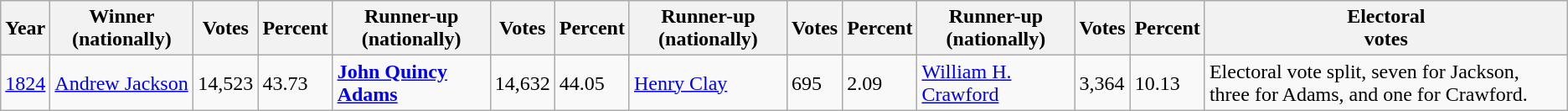<table class="wikitable sortable">
<tr>
<th data-sort-type="number">Year</th>
<th>Winner (nationally)</th>
<th data-sort-type="number">Votes</th>
<th data-sort-type="number">Percent</th>
<th>Runner-up (nationally)</th>
<th data-sort-type="number">Votes</th>
<th data-sort-type="number">Percent</th>
<th>Runner-up (nationally)</th>
<th data-sort-type="number">Votes</th>
<th data-sort-type="number">Percent</th>
<th>Runner-up (nationally)</th>
<th data-sort-type="number">Votes</th>
<th data-sort-type="number">Percent</th>
<th data-sort-type="number">Electoral<br>votes</th>
</tr>
<tr>
<td style"text-align:left"><a href='#'>1824</a></td>
<td><a href='#'>Andrew Jackson</a></td>
<td>14,523</td>
<td>43.73</td>
<td><strong><a href='#'>John Quincy Adams</a></strong></td>
<td>14,632</td>
<td>44.05</td>
<td><a href='#'>Henry Clay</a></td>
<td>695</td>
<td>2.09</td>
<td><a href='#'>William H. Crawford</a></td>
<td>3,364</td>
<td>10.13</td>
<td>Electoral vote split, seven for Jackson, three for Adams, and one for Crawford.</td>
</tr>
</table>
